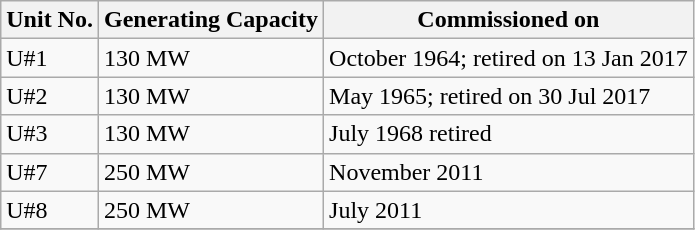<table class="wikitable">
<tr>
<th>Unit No.</th>
<th>Generating Capacity</th>
<th>Commissioned on</th>
</tr>
<tr>
<td>U#1</td>
<td>130 MW</td>
<td>October 1964; retired on 13 Jan 2017</td>
</tr>
<tr>
<td>U#2</td>
<td>130 MW</td>
<td>May 1965; retired on 30 Jul 2017</td>
</tr>
<tr>
<td>U#3</td>
<td>130 MW</td>
<td>July 1968 retired</td>
</tr>
<tr>
<td>U#7</td>
<td>250 MW</td>
<td>November 2011</td>
</tr>
<tr>
<td>U#8</td>
<td>250 MW</td>
<td>July 2011</td>
</tr>
<tr>
</tr>
</table>
